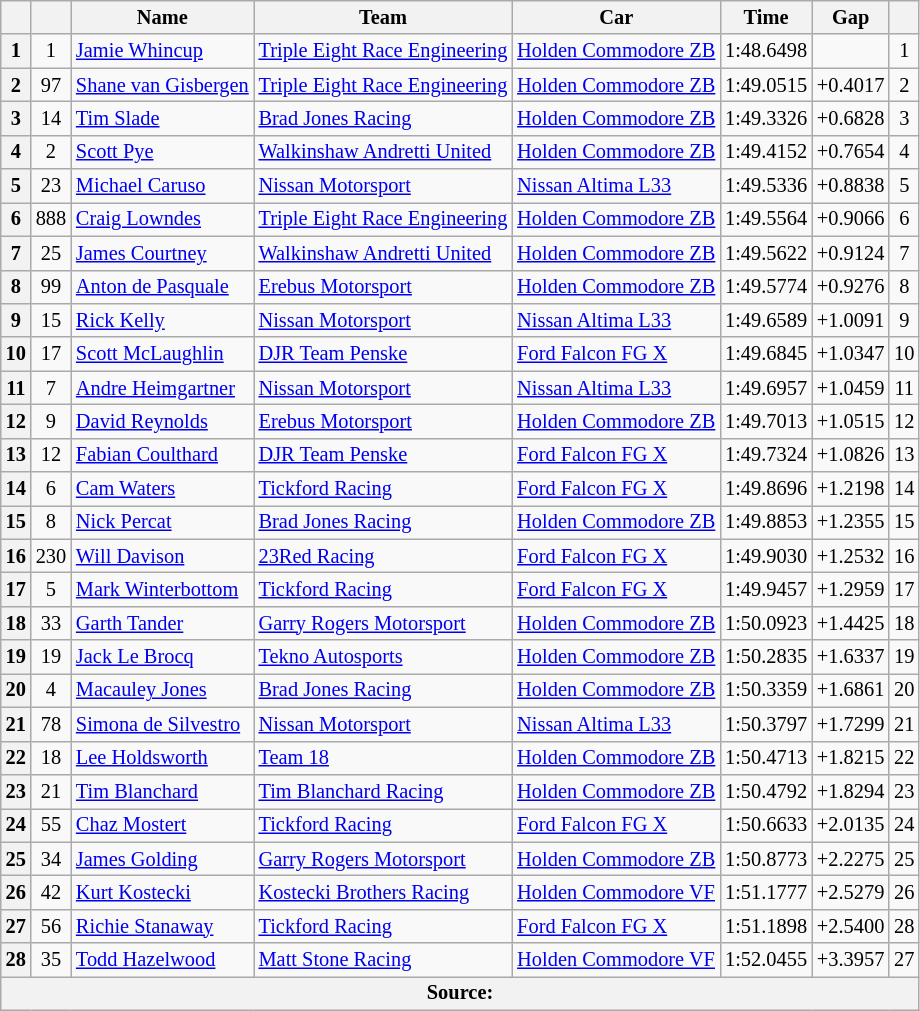<table class="wikitable" style="font-size: 85%">
<tr>
<th></th>
<th></th>
<th>Name</th>
<th>Team</th>
<th>Car</th>
<th>Time</th>
<th>Gap</th>
<th></th>
</tr>
<tr>
<th>1</th>
<td align="center">1</td>
<td> <a href='#'>Jamie Whincup</a></td>
<td><a href='#'>Triple Eight Race Engineering</a></td>
<td><a href='#'>Holden Commodore ZB</a></td>
<td>1:48.6498</td>
<td></td>
<td align="center">1</td>
</tr>
<tr>
<th>2</th>
<td align="center">97</td>
<td> <a href='#'>Shane van Gisbergen</a></td>
<td><a href='#'>Triple Eight Race Engineering</a></td>
<td><a href='#'>Holden Commodore ZB</a></td>
<td>1:49.0515</td>
<td>+0.4017</td>
<td align="center">2</td>
</tr>
<tr>
<th>3</th>
<td align="center">14</td>
<td> <a href='#'>Tim Slade</a></td>
<td><a href='#'>Brad Jones Racing</a></td>
<td><a href='#'>Holden Commodore ZB</a></td>
<td>1:49.3326</td>
<td>+0.6828</td>
<td align="center">3</td>
</tr>
<tr>
<th>4</th>
<td align="center">2</td>
<td> <a href='#'>Scott Pye</a></td>
<td><a href='#'>Walkinshaw Andretti United</a></td>
<td><a href='#'>Holden Commodore ZB</a></td>
<td>1:49.4152</td>
<td>+0.7654</td>
<td align="center">4</td>
</tr>
<tr>
<th>5</th>
<td align="center">23</td>
<td> <a href='#'>Michael Caruso</a></td>
<td><a href='#'>Nissan Motorsport</a></td>
<td><a href='#'>Nissan Altima L33</a></td>
<td>1:49.5336</td>
<td>+0.8838</td>
<td align="center">5</td>
</tr>
<tr>
<th>6</th>
<td align="center">888</td>
<td> <a href='#'>Craig Lowndes</a></td>
<td><a href='#'>Triple Eight Race Engineering</a></td>
<td><a href='#'>Holden Commodore ZB</a></td>
<td>1:49.5564</td>
<td>+0.9066</td>
<td align="center">6</td>
</tr>
<tr>
<th>7</th>
<td align="center">25</td>
<td> <a href='#'>James Courtney</a></td>
<td><a href='#'>Walkinshaw Andretti United</a></td>
<td><a href='#'>Holden Commodore ZB</a></td>
<td>1:49.5622</td>
<td>+0.9124</td>
<td align="center">7</td>
</tr>
<tr>
<th>8</th>
<td align="center">99</td>
<td> <a href='#'>Anton de Pasquale</a></td>
<td><a href='#'>Erebus Motorsport</a></td>
<td><a href='#'>Holden Commodore ZB</a></td>
<td>1:49.5774</td>
<td>+0.9276</td>
<td align="center">8</td>
</tr>
<tr>
<th>9</th>
<td align="center">15</td>
<td> <a href='#'>Rick Kelly</a></td>
<td><a href='#'>Nissan Motorsport</a></td>
<td><a href='#'>Nissan Altima L33</a></td>
<td>1:49.6589</td>
<td>+1.0091</td>
<td align="center">9</td>
</tr>
<tr>
<th>10</th>
<td align="center">17</td>
<td> <a href='#'>Scott McLaughlin</a></td>
<td><a href='#'>DJR Team Penske</a></td>
<td><a href='#'>Ford Falcon FG X</a></td>
<td>1:49.6845</td>
<td>+1.0347</td>
<td align="center">10</td>
</tr>
<tr>
<th>11</th>
<td align="center">7</td>
<td> <a href='#'>Andre Heimgartner</a></td>
<td><a href='#'>Nissan Motorsport</a></td>
<td><a href='#'>Nissan Altima L33</a></td>
<td>1:49.6957</td>
<td>+1.0459</td>
<td align="center">11</td>
</tr>
<tr>
<th>12</th>
<td align="center">9</td>
<td> <a href='#'>David Reynolds</a></td>
<td><a href='#'>Erebus Motorsport</a></td>
<td><a href='#'>Holden Commodore ZB</a></td>
<td>1:49.7013</td>
<td>+1.0515</td>
<td align="center">12</td>
</tr>
<tr>
<th>13</th>
<td align="center">12</td>
<td> <a href='#'>Fabian Coulthard</a></td>
<td><a href='#'>DJR Team Penske</a></td>
<td><a href='#'>Ford Falcon FG X</a></td>
<td>1:49.7324</td>
<td>+1.0826</td>
<td align="center">13</td>
</tr>
<tr>
<th>14</th>
<td align="center">6</td>
<td> <a href='#'>Cam Waters</a></td>
<td><a href='#'>Tickford Racing</a></td>
<td><a href='#'>Ford Falcon FG X</a></td>
<td>1:49.8696</td>
<td>+1.2198</td>
<td align="center">14</td>
</tr>
<tr>
<th>15</th>
<td align="center">8</td>
<td> <a href='#'>Nick Percat</a></td>
<td><a href='#'>Brad Jones Racing</a></td>
<td><a href='#'>Holden Commodore ZB</a></td>
<td>1:49.8853</td>
<td>+1.2355</td>
<td align="center">15</td>
</tr>
<tr>
<th>16</th>
<td align="center">230</td>
<td> <a href='#'>Will Davison</a></td>
<td><a href='#'>23Red Racing</a></td>
<td><a href='#'>Ford Falcon FG X</a></td>
<td>1:49.9030</td>
<td>+1.2532</td>
<td align="center">16</td>
</tr>
<tr>
<th>17</th>
<td align="center">5</td>
<td> <a href='#'>Mark Winterbottom</a></td>
<td><a href='#'>Tickford Racing</a></td>
<td><a href='#'>Ford Falcon FG X</a></td>
<td>1:49.9457</td>
<td>+1.2959</td>
<td align="center">17</td>
</tr>
<tr>
<th>18</th>
<td align="center">33</td>
<td> <a href='#'>Garth Tander</a></td>
<td><a href='#'>Garry Rogers Motorsport</a></td>
<td><a href='#'>Holden Commodore ZB</a></td>
<td>1:50.0923</td>
<td>+1.4425</td>
<td align="center">18</td>
</tr>
<tr>
<th>19</th>
<td align="center">19</td>
<td> <a href='#'>Jack Le Brocq</a></td>
<td><a href='#'>Tekno Autosports</a></td>
<td><a href='#'>Holden Commodore ZB</a></td>
<td>1:50.2835</td>
<td>+1.6337</td>
<td align="center">19</td>
</tr>
<tr>
<th>20</th>
<td align="center">4</td>
<td> <a href='#'>Macauley Jones</a></td>
<td><a href='#'>Brad Jones Racing</a></td>
<td><a href='#'>Holden Commodore ZB</a></td>
<td>1:50.3359</td>
<td>+1.6861</td>
<td align="center">20</td>
</tr>
<tr>
<th>21</th>
<td align="center">78</td>
<td> <a href='#'>Simona de Silvestro</a></td>
<td><a href='#'>Nissan Motorsport</a></td>
<td><a href='#'>Nissan Altima L33</a></td>
<td>1:50.3797</td>
<td>+1.7299</td>
<td align="center">21</td>
</tr>
<tr>
<th>22</th>
<td align="center">18</td>
<td> <a href='#'>Lee Holdsworth</a></td>
<td><a href='#'>Team 18</a></td>
<td><a href='#'>Holden Commodore ZB</a></td>
<td>1:50.4713</td>
<td>+1.8215</td>
<td align="center">22</td>
</tr>
<tr>
<th>23</th>
<td align="center">21</td>
<td> <a href='#'>Tim Blanchard</a></td>
<td><a href='#'>Tim Blanchard Racing</a></td>
<td><a href='#'>Holden Commodore ZB</a></td>
<td>1:50.4792</td>
<td>+1.8294</td>
<td align="center">23</td>
</tr>
<tr>
<th>24</th>
<td align="center">55</td>
<td> <a href='#'>Chaz Mostert</a></td>
<td><a href='#'>Tickford Racing</a></td>
<td><a href='#'>Ford Falcon FG X</a></td>
<td>1:50.6633</td>
<td>+2.0135</td>
<td align="center">24</td>
</tr>
<tr>
<th>25</th>
<td align="center">34</td>
<td> <a href='#'>James Golding</a></td>
<td><a href='#'>Garry Rogers Motorsport</a></td>
<td><a href='#'>Holden Commodore ZB</a></td>
<td>1:50.8773</td>
<td>+2.2275</td>
<td align="center">25</td>
</tr>
<tr>
<th>26</th>
<td align="center">42</td>
<td> <a href='#'>Kurt Kostecki</a></td>
<td><a href='#'>Kostecki Brothers Racing</a></td>
<td><a href='#'>Holden Commodore VF</a></td>
<td>1:51.1777</td>
<td>+2.5279</td>
<td align="center">26</td>
</tr>
<tr>
<th>27</th>
<td align="center">56</td>
<td> <a href='#'>Richie Stanaway</a></td>
<td><a href='#'>Tickford Racing</a></td>
<td><a href='#'>Ford Falcon FG X</a></td>
<td>1:51.1898</td>
<td>+2.5400</td>
<td align="center">28</td>
</tr>
<tr>
<th>28</th>
<td align="center">35</td>
<td> <a href='#'>Todd Hazelwood</a></td>
<td><a href='#'>Matt Stone Racing</a></td>
<td><a href='#'>Holden Commodore VF</a></td>
<td>1:52.0455</td>
<td>+3.3957</td>
<td align="center">27</td>
</tr>
<tr>
<th colspan="8">Source:</th>
</tr>
</table>
